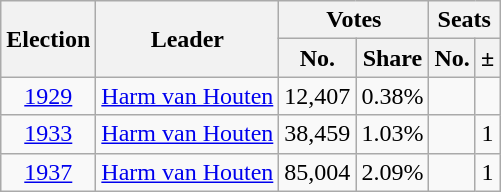<table class="sortable wikitable" style="text-align:center">
<tr>
<th rowspan=2>Election</th>
<th rowspan=2>Leader</th>
<th colspan=2>Votes</th>
<th colspan=2>Seats</th>
</tr>
<tr>
<th>No.</th>
<th>Share</th>
<th>No.</th>
<th>±</th>
</tr>
<tr>
<td><a href='#'>1929</a></td>
<td><a href='#'>Harm van Houten</a></td>
<td>12,407</td>
<td>0.38% </td>
<td></td>
<td></td>
</tr>
<tr>
<td><a href='#'>1933</a></td>
<td><a href='#'>Harm van Houten</a></td>
<td>38,459</td>
<td>1.03% </td>
<td></td>
<td> 1</td>
</tr>
<tr>
<td><a href='#'>1937</a></td>
<td><a href='#'>Harm van Houten</a></td>
<td>85,004</td>
<td>2.09% </td>
<td></td>
<td> 1</td>
</tr>
</table>
